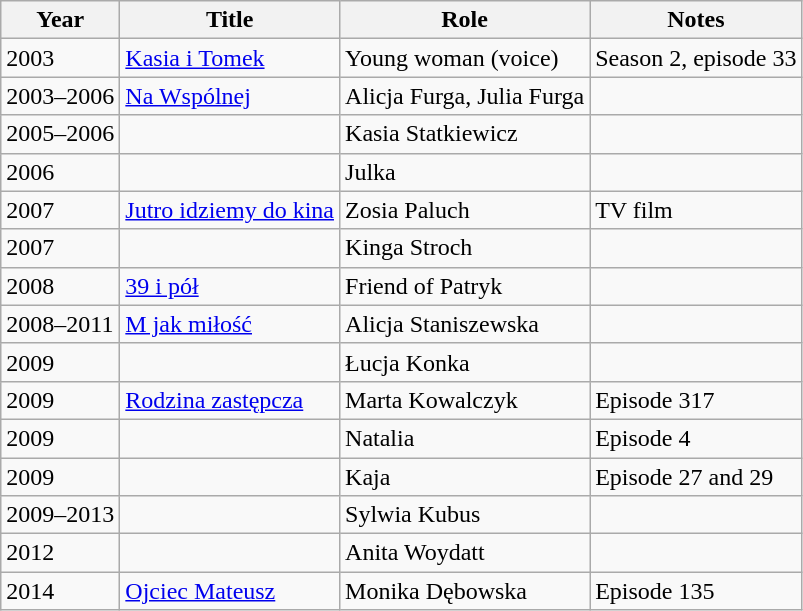<table class="wikitable">
<tr>
<th>Year</th>
<th>Title</th>
<th>Role</th>
<th>Notes</th>
</tr>
<tr>
<td>2003</td>
<td><a href='#'>Kasia i Tomek</a></td>
<td>Young woman (voice)</td>
<td>Season 2, episode 33</td>
</tr>
<tr>
<td>2003–2006</td>
<td><a href='#'>Na Wspólnej</a></td>
<td>Alicja Furga, Julia Furga</td>
<td></td>
</tr>
<tr>
<td>2005–2006</td>
<td></td>
<td>Kasia Statkiewicz</td>
<td></td>
</tr>
<tr>
<td>2006</td>
<td></td>
<td>Julka</td>
<td></td>
</tr>
<tr>
<td>2007</td>
<td><a href='#'>Jutro idziemy do kina</a></td>
<td>Zosia Paluch</td>
<td>TV film</td>
</tr>
<tr>
<td>2007</td>
<td></td>
<td>Kinga Stroch</td>
<td></td>
</tr>
<tr>
<td>2008</td>
<td><a href='#'>39 i pół</a></td>
<td>Friend of Patryk</td>
<td></td>
</tr>
<tr>
<td>2008–2011</td>
<td><a href='#'>M jak miłość</a></td>
<td>Alicja Staniszewska</td>
<td></td>
</tr>
<tr>
<td>2009</td>
<td></td>
<td>Łucja Konka</td>
<td></td>
</tr>
<tr>
<td>2009</td>
<td><a href='#'>Rodzina zastępcza</a></td>
<td>Marta Kowalczyk</td>
<td>Episode 317</td>
</tr>
<tr>
<td>2009</td>
<td></td>
<td>Natalia</td>
<td>Episode 4</td>
</tr>
<tr>
<td>2009</td>
<td></td>
<td>Kaja</td>
<td>Episode 27 and 29</td>
</tr>
<tr>
<td>2009–2013</td>
<td></td>
<td>Sylwia Kubus</td>
<td></td>
</tr>
<tr>
<td>2012</td>
<td></td>
<td>Anita Woydatt</td>
<td></td>
</tr>
<tr>
<td>2014</td>
<td><a href='#'>Ojciec Mateusz</a></td>
<td>Monika Dębowska</td>
<td>Episode 135</td>
</tr>
</table>
